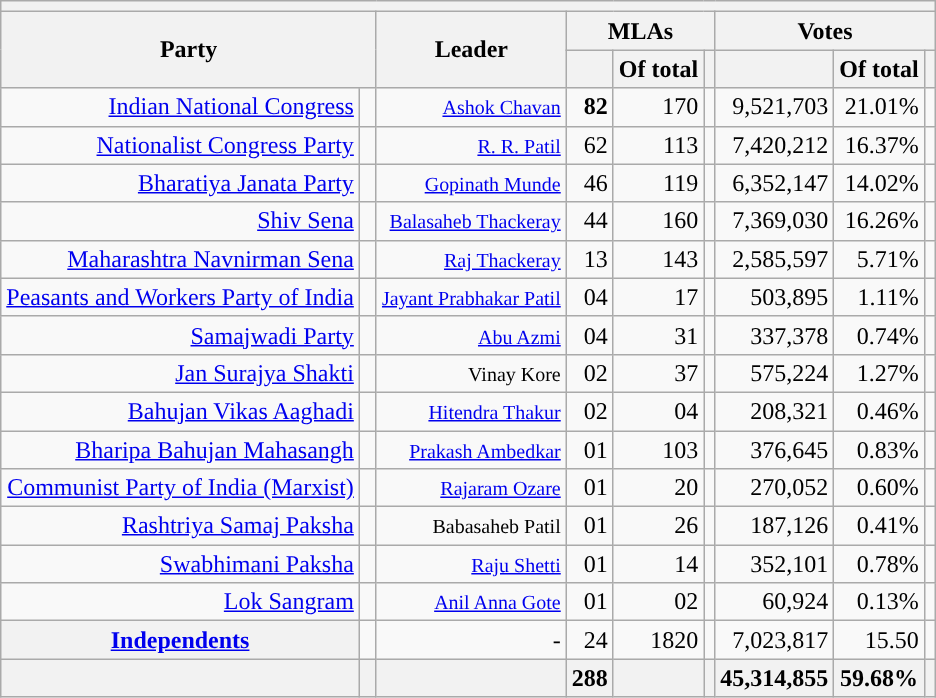<table class="wikitable sortable" style="text-align:right;">
<tr>
<th colspan="9"></th>
</tr>
<tr>
<th colspan="2" rowspan="2">Party</th>
<th rowspan="2">Leader</th>
<th colspan="3">MLAs</th>
<th colspan="3">Votes</th>
</tr>
<tr>
<th></th>
<th>Of total</th>
<th class="unsortable"></th>
<th></th>
<th>Of total</th>
<th class="unsortable"></th>
</tr>
<tr>
<td><a href='#'>Indian National Congress</a></td>
<td width="4px"></td>
<td><a href='#'><small>Ashok Chavan</small></a></td>
<td><strong>82</strong></td>
<td>170</td>
<td></td>
<td>9,521,703</td>
<td>21.01%</td>
<td></td>
</tr>
<tr>
<td><a href='#'>Nationalist Congress Party</a></td>
<td width="4px"></td>
<td><a href='#'><small>R. R. Patil</small></a></td>
<td>62</td>
<td>113</td>
<td></td>
<td>7,420,212</td>
<td>16.37%</td>
<td></td>
</tr>
<tr>
<td><a href='#'>Bharatiya Janata Party</a></td>
<td style="color:inherit;background-color:"></td>
<td><a href='#'><small>Gopinath Munde</small></a></td>
<td>46</td>
<td>119</td>
<td></td>
<td>6,352,147</td>
<td>14.02%</td>
<td></td>
</tr>
<tr>
<td><a href='#'>Shiv Sena</a></td>
<td style="color:inherit;background-color: "></td>
<td><a href='#'><small>Balasaheb Thackeray</small></a></td>
<td>44</td>
<td>160</td>
<td></td>
<td>7,369,030</td>
<td>16.26%</td>
<td></td>
</tr>
<tr>
<td><a href='#'>Maharashtra Navnirman Sena</a></td>
<td style="color:inherit;background-color: "></td>
<td><a href='#'><small>Raj Thackeray</small></a></td>
<td>13</td>
<td>143</td>
<td></td>
<td>2,585,597</td>
<td>5.71%</td>
<td></td>
</tr>
<tr>
<td><a href='#'>Peasants and Workers Party of India</a></td>
<td style="color:inherit;background-color: "></td>
<td><a href='#'><small>Jayant Prabhakar Patil</small></a></td>
<td>04</td>
<td>17</td>
<td></td>
<td>503,895</td>
<td>1.11%</td>
<td></td>
</tr>
<tr>
<td><a href='#'>Samajwadi Party</a></td>
<td style="color:inherit;background-color: "></td>
<td><a href='#'><small>Abu Azmi</small></a></td>
<td>04</td>
<td>31</td>
<td></td>
<td>337,378</td>
<td>0.74%</td>
<td></td>
</tr>
<tr>
<td><a href='#'>Jan Surajya Shakti</a></td>
<td style="color:inherit;background-color: "></td>
<td><small>Vinay Kore</small></td>
<td>02</td>
<td>37</td>
<td></td>
<td>575,224</td>
<td>1.27%</td>
<td></td>
</tr>
<tr>
<td><a href='#'>Bahujan Vikas Aaghadi</a></td>
<td style="color:inherit;background-color: "></td>
<td><a href='#'><small>Hitendra Thakur</small></a></td>
<td>02</td>
<td>04</td>
<td></td>
<td>208,321</td>
<td>0.46%</td>
<td></td>
</tr>
<tr>
<td><a href='#'>Bharipa Bahujan Mahasangh</a></td>
<td style="color:inherit;background-color: "></td>
<td><a href='#'><small>Prakash Ambedkar</small></a></td>
<td>01</td>
<td>103</td>
<td></td>
<td>376,645</td>
<td>0.83%</td>
<td></td>
</tr>
<tr>
<td><a href='#'>Communist Party of India (Marxist)</a></td>
<td style="color:inherit;background-color: "></td>
<td><a href='#'><small>Rajaram Ozare</small></a></td>
<td>01</td>
<td>20</td>
<td></td>
<td>270,052</td>
<td>0.60%</td>
<td></td>
</tr>
<tr>
<td><a href='#'>Rashtriya Samaj Paksha</a></td>
<td style="color:inherit;background-color: "></td>
<td><small>Babasaheb Patil</small></td>
<td>01</td>
<td>26</td>
<td></td>
<td>187,126</td>
<td>0.41%</td>
<td></td>
</tr>
<tr>
<td><a href='#'>Swabhimani Paksha</a></td>
<td style="color:inherit;background-color: "></td>
<td><a href='#'><small>Raju Shetti</small></a></td>
<td>01</td>
<td>14</td>
<td></td>
<td>352,101</td>
<td>0.78%</td>
<td></td>
</tr>
<tr>
<td><a href='#'>Lok Sangram</a></td>
<td></td>
<td><a href='#'><small>Anil Anna Gote</small></a></td>
<td>01</td>
<td>02</td>
<td></td>
<td>60,924</td>
<td>0.13%</td>
<td></td>
</tr>
<tr>
<th><a href='#'>Independents</a></th>
<td style="color:inherit;background-color:"></td>
<td>-</td>
<td>24</td>
<td>1820</td>
<td></td>
<td>7,023,817</td>
<td>15.50</td>
<td></td>
</tr>
<tr>
<th></th>
<th></th>
<th></th>
<th>288</th>
<th></th>
<th></th>
<th>45,314,855</th>
<th>59.68%</th>
<th></th>
</tr>
</table>
